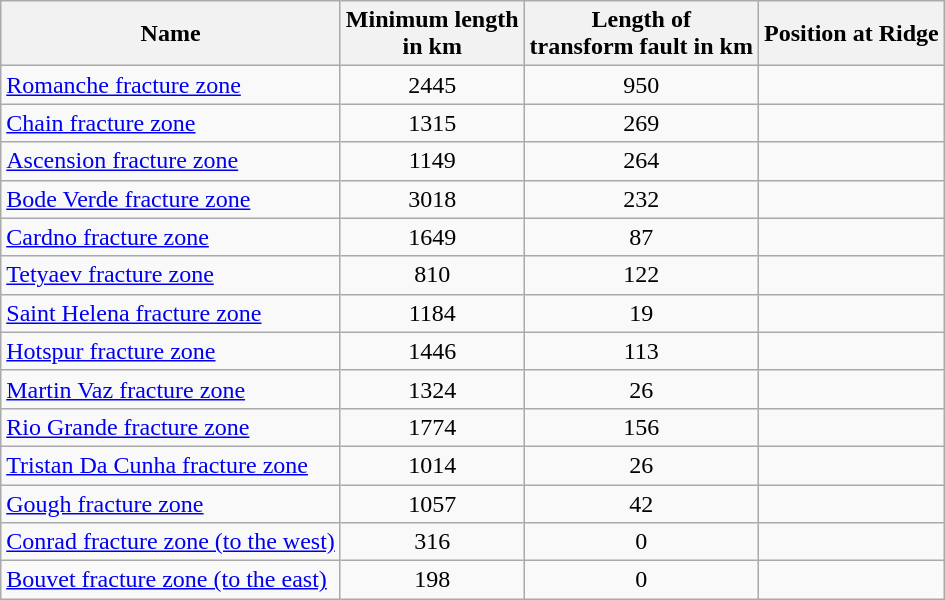<table class="wikitable sortable" style="margin-right:0">
<tr>
<th>Name</th>
<th>Minimum length<br>in km</th>
<th>Length of<br>transform fault in km</th>
<th>Position at Ridge</th>
</tr>
<tr>
<td><a href='#'>Romanche fracture zone</a></td>
<td align=center>2445</td>
<td align=center>950</td>
<td></td>
</tr>
<tr>
<td><a href='#'>Chain fracture zone</a></td>
<td align=center>1315</td>
<td align=center>269</td>
<td></td>
</tr>
<tr>
<td><a href='#'>Ascension fracture zone</a></td>
<td align=center>1149</td>
<td align=center>264</td>
<td></td>
</tr>
<tr>
<td><a href='#'>Bode Verde fracture zone</a></td>
<td align=center>3018</td>
<td align=center>232</td>
<td></td>
</tr>
<tr>
<td><a href='#'>Cardno fracture zone</a></td>
<td align=center>1649</td>
<td align=center>87</td>
<td></td>
</tr>
<tr>
<td><a href='#'>Tetyaev fracture zone</a></td>
<td align=center>810</td>
<td align=center>122</td>
<td></td>
</tr>
<tr>
<td><a href='#'>Saint Helena fracture zone</a></td>
<td align=center>1184</td>
<td align=center>19</td>
<td></td>
</tr>
<tr>
<td><a href='#'>Hotspur fracture zone</a></td>
<td align=center>1446</td>
<td align=center>113</td>
<td></td>
</tr>
<tr>
<td><a href='#'>Martin Vaz fracture zone</a></td>
<td align=center>1324</td>
<td align=center>26</td>
<td></td>
</tr>
<tr>
<td><a href='#'>Rio Grande fracture zone</a></td>
<td align=center>1774</td>
<td align=center>156</td>
<td></td>
</tr>
<tr>
<td><a href='#'>Tristan Da Cunha fracture zone</a></td>
<td align=center>1014</td>
<td align=center>26</td>
<td></td>
</tr>
<tr>
<td><a href='#'>Gough fracture zone</a></td>
<td align=center>1057</td>
<td align=center>42</td>
<td></td>
</tr>
<tr>
<td><a href='#'>Conrad fracture zone (to the west)</a></td>
<td align=center>316</td>
<td align=center>0</td>
<td></td>
</tr>
<tr>
<td><a href='#'>Bouvet fracture zone (to the east)</a></td>
<td align=center>198</td>
<td align=center>0</td>
<td></td>
</tr>
</table>
